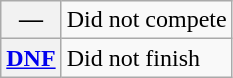<table class="wikitable">
<tr>
<th scope="row">—</th>
<td>Did not compete</td>
</tr>
<tr>
<th scope="row"><a href='#'>DNF</a></th>
<td>Did not finish</td>
</tr>
</table>
